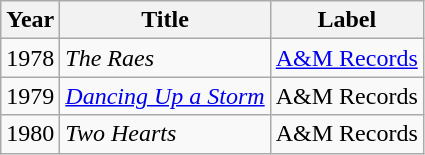<table class="wikitable sortable">
<tr>
<th>Year</th>
<th>Title</th>
<th>Label</th>
</tr>
<tr>
<td>1978</td>
<td><em>The Raes</em></td>
<td><a href='#'>A&M Records</a></td>
</tr>
<tr>
<td>1979</td>
<td><em><a href='#'>Dancing Up a Storm</a></em></td>
<td>A&M Records</td>
</tr>
<tr>
<td>1980</td>
<td><em>Two Hearts</em></td>
<td>A&M Records</td>
</tr>
</table>
